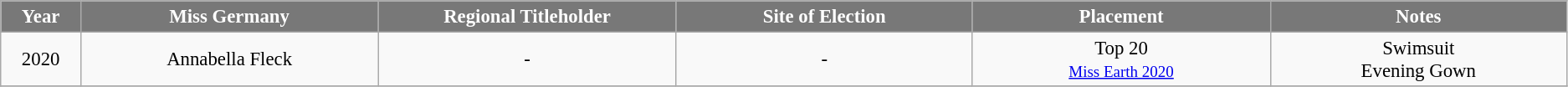<table class="wikitable sortable" style="font-size: 95%; text-align:center">
<tr>
<th width="60" style="background-color:#787878;color:#FFFFFF;">Year</th>
<th width="250" style="background-color:#787878;color:#FFFFFF;">Miss Germany</th>
<th width="250" style="background-color:#787878;color:#FFFFFF;">Regional Titleholder</th>
<th width="250" style="background-color:#787878;color:#FFFFFF;">Site of Election</th>
<th width="250" style="background-color:#787878;color:#FFFFFF;">Placement</th>
<th width="250" style="background-color:#787878;color:#FFFFFF;">Notes</th>
</tr>
<tr>
<td>2020</td>
<td>Annabella Fleck</td>
<td>-</td>
<td>-</td>
<td>Top 20<br><small><a href='#'>Miss Earth 2020</a></small></td>
<td> Swimsuit<br> Evening Gown</td>
</tr>
<tr>
</tr>
</table>
